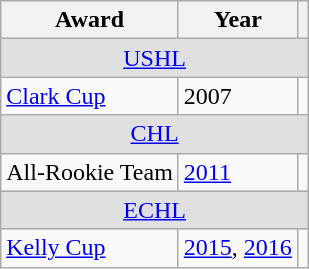<table class="wikitable">
<tr>
<th>Award</th>
<th>Year</th>
<th></th>
</tr>
<tr ALIGN="center" bgcolor="#e0e0e0">
<td colspan="3"><a href='#'>USHL</a></td>
</tr>
<tr>
<td><a href='#'>Clark Cup</a></td>
<td>2007</td>
<td></td>
</tr>
<tr ALIGN="center" bgcolor="#e0e0e0">
<td colspan="3"><a href='#'>CHL</a></td>
</tr>
<tr>
<td>All-Rookie Team</td>
<td><a href='#'>2011</a></td>
<td></td>
</tr>
<tr ALIGN="center" bgcolor="#e0e0e0">
<td colspan="3"><a href='#'>ECHL</a></td>
</tr>
<tr>
<td><a href='#'>Kelly Cup</a></td>
<td><a href='#'>2015</a>, <a href='#'>2016</a></td>
<td></td>
</tr>
</table>
